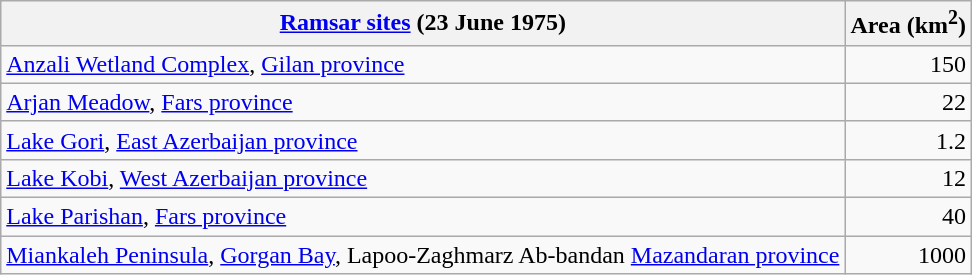<table class="wikitable">
<tr>
<th align=left><a href='#'>Ramsar sites</a> (23 June 1975)</th>
<th align=right>Area (km<sup>2</sup>)</th>
</tr>
<tr ---->
<td><a href='#'>Anzali Wetland Complex</a>, <a href='#'>Gilan province</a></td>
<td align="right">150</td>
</tr>
<tr ---->
<td><a href='#'>Arjan Meadow</a>, <a href='#'>Fars province</a></td>
<td align="right">22</td>
</tr>
<tr ---->
<td><a href='#'>Lake Gori</a>, <a href='#'>East Azerbaijan province</a></td>
<td align="right">1.2</td>
</tr>
<tr ---->
<td><a href='#'>Lake Kobi</a>, <a href='#'>West Azerbaijan province</a></td>
<td align="right">12</td>
</tr>
<tr ---->
<td><a href='#'>Lake Parishan</a>, <a href='#'>Fars province</a></td>
<td align=right>40</td>
</tr>
<tr ---->
<td><a href='#'>Miankaleh Peninsula</a>, <a href='#'>Gorgan Bay</a>, Lapoo-Zaghmarz Ab-bandan <a href='#'>Mazandaran province</a></td>
<td align="right">1000</td>
</tr>
</table>
